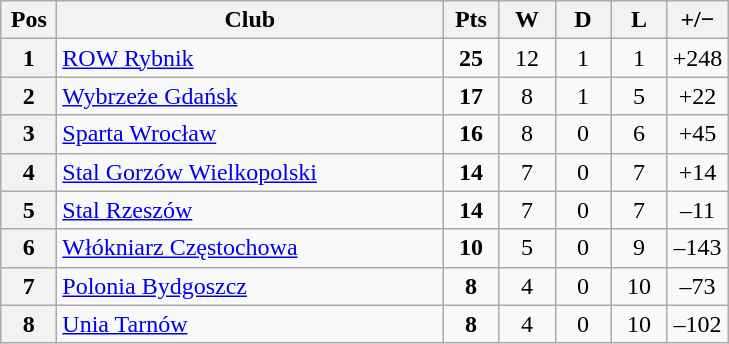<table class="wikitable">
<tr>
<th width=30>Pos</th>
<th width=250>Club</th>
<th width=30>Pts</th>
<th width=30>W</th>
<th width=30>D</th>
<th width=30>L</th>
<th width=30>+/−</th>
</tr>
<tr align=center>
<th>1</th>
<td align=left><a href='#'>ROW Rybnik</a></td>
<td><strong>25</strong></td>
<td>12</td>
<td>1</td>
<td>1</td>
<td>+248</td>
</tr>
<tr align=center>
<th>2</th>
<td align=left><a href='#'>Wybrzeże Gdańsk</a></td>
<td><strong>17</strong></td>
<td>8</td>
<td>1</td>
<td>5</td>
<td>+22</td>
</tr>
<tr align=center>
<th>3</th>
<td align=left><a href='#'>Sparta Wrocław</a></td>
<td><strong>16</strong></td>
<td>8</td>
<td>0</td>
<td>6</td>
<td>+45</td>
</tr>
<tr align=center>
<th>4</th>
<td align=left><a href='#'>Stal Gorzów Wielkopolski</a></td>
<td><strong>14</strong></td>
<td>7</td>
<td>0</td>
<td>7</td>
<td>+14</td>
</tr>
<tr align=center>
<th>5</th>
<td align=left><a href='#'>Stal Rzeszów</a></td>
<td><strong>14</strong></td>
<td>7</td>
<td>0</td>
<td>7</td>
<td>–11</td>
</tr>
<tr align=center>
<th>6</th>
<td align=left><a href='#'>Włókniarz Częstochowa</a></td>
<td><strong>10</strong></td>
<td>5</td>
<td>0</td>
<td>9</td>
<td>–143</td>
</tr>
<tr align=center>
<th>7</th>
<td align=left><a href='#'>Polonia Bydgoszcz</a></td>
<td><strong>8</strong></td>
<td>4</td>
<td>0</td>
<td>10</td>
<td>–73</td>
</tr>
<tr align=center>
<th>8</th>
<td align=left><a href='#'>Unia Tarnów</a></td>
<td><strong>8</strong></td>
<td>4</td>
<td>0</td>
<td>10</td>
<td>–102</td>
</tr>
</table>
